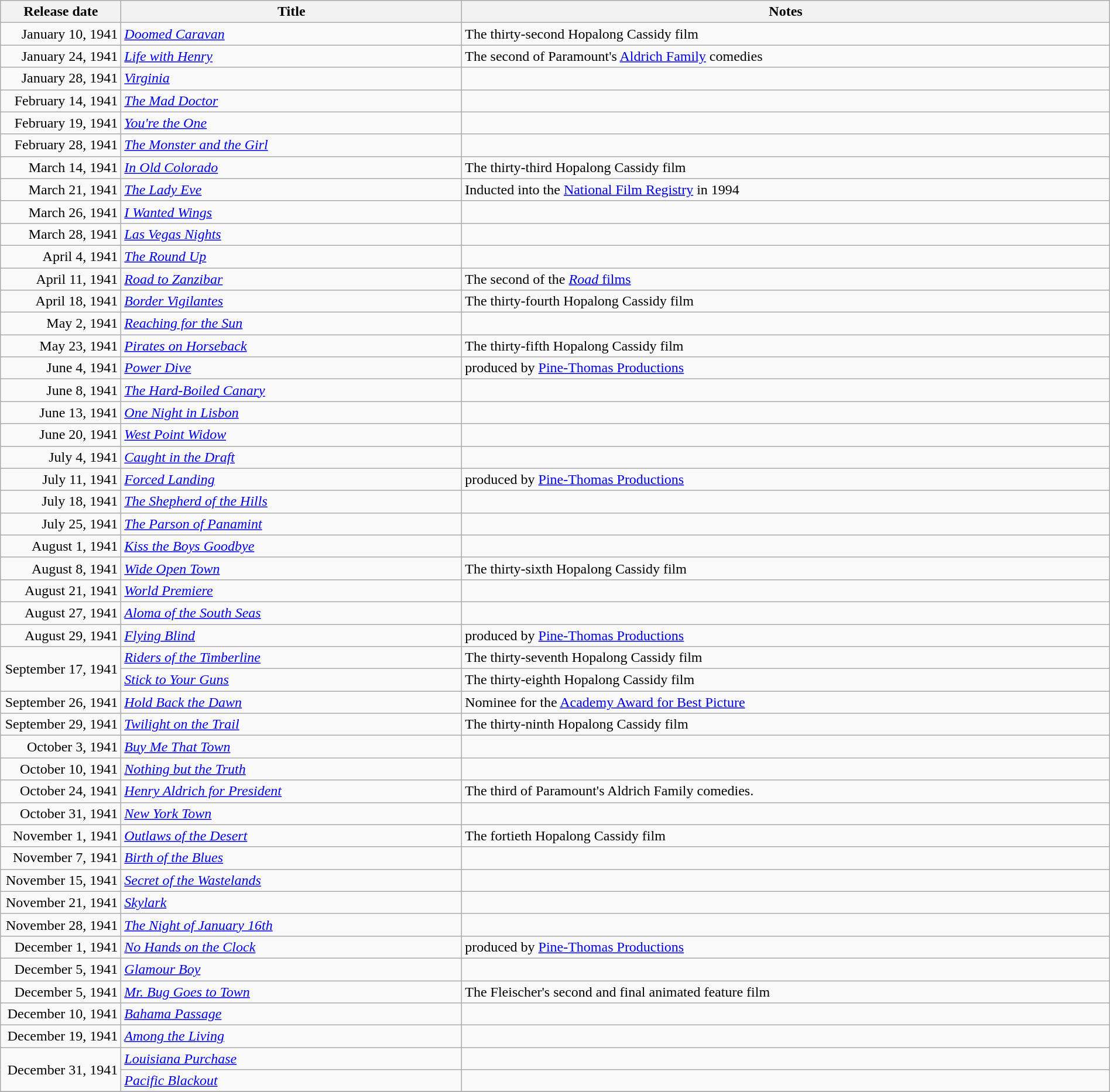<table class="wikitable sortable" style="width:100%;">
<tr>
<th scope="col" style="width:130px;">Release date</th>
<th>Title</th>
<th>Notes</th>
</tr>
<tr>
<td style="text-align:right;">January 10, 1941</td>
<td><em><a href='#'>Doomed Caravan</a></em></td>
<td>The thirty-second Hopalong Cassidy film</td>
</tr>
<tr>
<td style="text-align:right;">January 24, 1941</td>
<td><em><a href='#'>Life with Henry</a></em></td>
<td>The second of Paramount's <a href='#'>Aldrich Family</a> comedies</td>
</tr>
<tr>
<td style="text-align:right;">January 28, 1941</td>
<td><em><a href='#'>Virginia</a></em></td>
<td></td>
</tr>
<tr>
<td style="text-align:right;">February 14, 1941</td>
<td><em><a href='#'>The Mad Doctor</a></em></td>
<td></td>
</tr>
<tr>
<td style="text-align:right;">February 19, 1941</td>
<td><em><a href='#'>You're the One</a></em></td>
<td></td>
</tr>
<tr>
<td style="text-align:right;">February 28, 1941</td>
<td><em><a href='#'>The Monster and the Girl</a></em></td>
<td></td>
</tr>
<tr>
<td style="text-align:right;">March 14, 1941</td>
<td><em><a href='#'>In Old Colorado</a></em></td>
<td>The thirty-third Hopalong Cassidy film</td>
</tr>
<tr>
<td style="text-align:right;">March 21, 1941</td>
<td><em><a href='#'>The Lady Eve</a></em></td>
<td>Inducted into the <a href='#'>National Film Registry</a> in 1994</td>
</tr>
<tr>
<td style="text-align:right;">March 26, 1941</td>
<td><em><a href='#'>I Wanted Wings</a></em></td>
<td></td>
</tr>
<tr>
<td style="text-align:right;">March 28, 1941</td>
<td><em><a href='#'>Las Vegas Nights</a></em></td>
<td></td>
</tr>
<tr>
<td style="text-align:right;">April 4, 1941</td>
<td><em><a href='#'>The Round Up</a></em></td>
<td></td>
</tr>
<tr>
<td style="text-align:right;">April 11, 1941</td>
<td><em><a href='#'>Road to Zanzibar</a></em></td>
<td>The second of the <a href='#'><em>Road</em> films</a></td>
</tr>
<tr>
<td style="text-align:right;">April 18, 1941</td>
<td><em><a href='#'>Border Vigilantes</a></em></td>
<td>The thirty-fourth Hopalong Cassidy film</td>
</tr>
<tr>
<td style="text-align:right;">May 2, 1941</td>
<td><em><a href='#'>Reaching for the Sun</a></em></td>
<td></td>
</tr>
<tr>
<td style="text-align:right;">May 23, 1941</td>
<td><em><a href='#'>Pirates on Horseback</a></em></td>
<td>The thirty-fifth Hopalong Cassidy film</td>
</tr>
<tr>
<td style="text-align:right;">June 4, 1941</td>
<td><em><a href='#'>Power Dive</a></em></td>
<td>produced by <a href='#'>Pine-Thomas Productions</a></td>
</tr>
<tr>
<td style="text-align:right;">June 8, 1941</td>
<td><em><a href='#'>The Hard-Boiled Canary</a></em></td>
<td></td>
</tr>
<tr>
<td style="text-align:right;">June 13, 1941</td>
<td><em><a href='#'>One Night in Lisbon</a></em></td>
<td></td>
</tr>
<tr>
<td style="text-align:right;">June 20, 1941</td>
<td><em><a href='#'>West Point Widow</a></em></td>
<td></td>
</tr>
<tr>
<td style="text-align:right;">July 4, 1941</td>
<td><em><a href='#'>Caught in the Draft</a></em></td>
<td></td>
</tr>
<tr>
<td style="text-align:right;">July 11, 1941</td>
<td><em><a href='#'>Forced Landing</a></em></td>
<td>produced by <a href='#'>Pine-Thomas Productions</a></td>
</tr>
<tr>
<td style="text-align:right;">July 18, 1941</td>
<td><em><a href='#'>The Shepherd of the Hills</a></em></td>
<td></td>
</tr>
<tr>
<td style="text-align:right;">July 25, 1941</td>
<td><em><a href='#'>The Parson of Panamint</a></em></td>
<td></td>
</tr>
<tr>
<td style="text-align:right;">August 1, 1941</td>
<td><em><a href='#'>Kiss the Boys Goodbye</a></em></td>
<td></td>
</tr>
<tr>
<td style="text-align:right;">August 8, 1941</td>
<td><em><a href='#'>Wide Open Town</a></em></td>
<td>The thirty-sixth Hopalong Cassidy film</td>
</tr>
<tr>
<td style="text-align:right;">August 21, 1941</td>
<td><em><a href='#'>World Premiere</a></em></td>
<td></td>
</tr>
<tr>
<td style="text-align:right;">August 27, 1941</td>
<td><em><a href='#'>Aloma of the South Seas</a></em></td>
<td></td>
</tr>
<tr>
<td style="text-align:right;">August 29, 1941</td>
<td><em><a href='#'>Flying Blind</a></em></td>
<td>produced by <a href='#'>Pine-Thomas Productions</a></td>
</tr>
<tr>
<td style="text-align:right;" rowspan="2">September 17, 1941</td>
<td><em><a href='#'>Riders of the Timberline</a></em></td>
<td>The thirty-seventh Hopalong Cassidy film</td>
</tr>
<tr>
<td><em><a href='#'>Stick to Your Guns</a></em></td>
<td>The thirty-eighth Hopalong Cassidy film</td>
</tr>
<tr>
<td style="text-align:right;">September 26, 1941</td>
<td><em><a href='#'>Hold Back the Dawn</a></em></td>
<td>Nominee for the <a href='#'>Academy Award for Best Picture</a></td>
</tr>
<tr>
<td style="text-align:right;">September 29, 1941</td>
<td><em><a href='#'>Twilight on the Trail</a></em></td>
<td>The thirty-ninth Hopalong Cassidy film</td>
</tr>
<tr>
<td style="text-align:right;">October 3, 1941</td>
<td><em><a href='#'>Buy Me That Town</a></em></td>
<td></td>
</tr>
<tr>
<td style="text-align:right;">October 10, 1941</td>
<td><em><a href='#'>Nothing but the Truth</a></em></td>
<td></td>
</tr>
<tr>
<td style="text-align:right;">October 24, 1941</td>
<td><em><a href='#'>Henry Aldrich for President</a></em></td>
<td>The third of Paramount's Aldrich Family comedies.</td>
</tr>
<tr>
<td style="text-align:right;">October 31, 1941</td>
<td><em><a href='#'>New York Town</a></em></td>
<td></td>
</tr>
<tr>
<td style="text-align:right;">November 1, 1941</td>
<td><em><a href='#'>Outlaws of the Desert</a></em></td>
<td>The fortieth Hopalong Cassidy film</td>
</tr>
<tr>
<td style="text-align:right;">November 7, 1941</td>
<td><em><a href='#'>Birth of the Blues</a></em></td>
<td></td>
</tr>
<tr>
<td style="text-align:right;">November 15, 1941</td>
<td><em><a href='#'>Secret of the Wastelands</a></em></td>
<td></td>
</tr>
<tr>
<td style="text-align:right;">November 21, 1941</td>
<td><em><a href='#'>Skylark</a></em></td>
<td></td>
</tr>
<tr>
<td style="text-align:right;">November 28, 1941</td>
<td><em><a href='#'>The Night of January 16th</a></em></td>
<td></td>
</tr>
<tr>
<td style="text-align:right;">December 1, 1941</td>
<td><em><a href='#'>No Hands on the Clock</a></em></td>
<td>produced by <a href='#'>Pine-Thomas Productions</a></td>
</tr>
<tr>
<td style="text-align:right;">December 5, 1941</td>
<td><em><a href='#'>Glamour Boy</a></em></td>
<td></td>
</tr>
<tr>
<td style="text-align:right;">December 5, 1941</td>
<td><em><a href='#'>Mr. Bug Goes to Town</a></em></td>
<td>The Fleischer's second and final animated feature film </td>
</tr>
<tr>
<td style="text-align:right;">December 10, 1941</td>
<td><em><a href='#'>Bahama Passage</a></em></td>
<td></td>
</tr>
<tr>
<td style="text-align:right;">December 19, 1941</td>
<td><em><a href='#'>Among the Living</a></em></td>
<td></td>
</tr>
<tr>
<td style="text-align:right;" rowspan="2">December 31, 1941</td>
<td><em><a href='#'>Louisiana Purchase</a></em></td>
<td></td>
</tr>
<tr>
<td><em><a href='#'>Pacific Blackout</a></em></td>
<td></td>
</tr>
<tr>
</tr>
</table>
